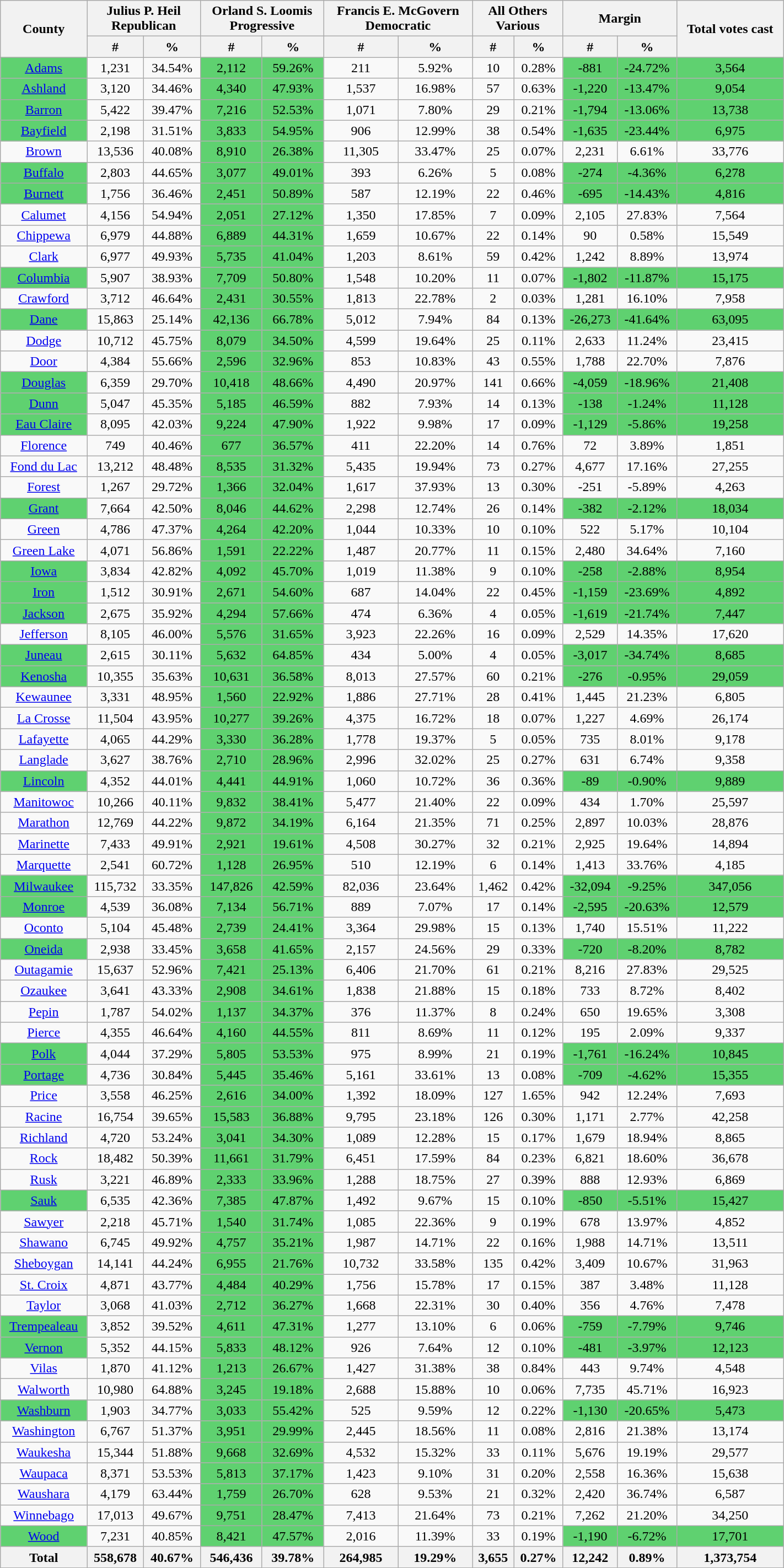<table width="75%" class="wikitable sortable" style="text-align:center">
<tr>
<th rowspan="2" style="text-align:center;">County</th>
<th colspan="2" style="text-align:center;">Julius P. Heil<br>Republican</th>
<th colspan="2" style="text-align:center;">Orland S. Loomis<br>Progressive</th>
<th colspan="2" style="text-align:center;">Francis E. McGovern<br>Democratic</th>
<th colspan="2" style="text-align:center;">All Others<br>Various</th>
<th colspan="2" style="text-align:center;">Margin</th>
<th rowspan="2" style="text-align:center;">Total votes cast</th>
</tr>
<tr>
<th style="text-align:center;" data-sort-type="number">#</th>
<th style="text-align:center;" data-sort-type="number">%</th>
<th style="text-align:center;" data-sort-type="number">#</th>
<th style="text-align:center;" data-sort-type="number">%</th>
<th style="text-align:center;" data-sort-type="number">#</th>
<th style="text-align:center;" data-sort-type="number">%</th>
<th style="text-align:center;" data-sort-type="number">#</th>
<th style="text-align:center;" data-sort-type="number">%</th>
<th style="text-align:center;" data-sort-type="number">#</th>
<th style="text-align:center;" data-sort-type="number">%</th>
</tr>
<tr style="text-align:center;">
<td bgcolor="#5FD170"><a href='#'>Adams</a></td>
<td>1,231</td>
<td>34.54%</td>
<td bgcolor="#5FD170">2,112</td>
<td bgcolor="#5FD170">59.26%</td>
<td>211</td>
<td>5.92%</td>
<td>10</td>
<td>0.28%</td>
<td bgcolor="#5FD170">-881</td>
<td bgcolor="#5FD170">-24.72%</td>
<td bgcolor="#5FD170">3,564</td>
</tr>
<tr style="text-align:center;">
<td bgcolor="#5FD170"><a href='#'>Ashland</a></td>
<td>3,120</td>
<td>34.46%</td>
<td bgcolor="#5FD170">4,340</td>
<td bgcolor="#5FD170">47.93%</td>
<td>1,537</td>
<td>16.98%</td>
<td>57</td>
<td>0.63%</td>
<td bgcolor="#5FD170">-1,220</td>
<td bgcolor="#5FD170">-13.47%</td>
<td bgcolor="#5FD170">9,054</td>
</tr>
<tr style="text-align:center;">
<td bgcolor="#5FD170"><a href='#'>Barron</a></td>
<td>5,422</td>
<td>39.47%</td>
<td bgcolor="#5FD170">7,216</td>
<td bgcolor="#5FD170">52.53%</td>
<td>1,071</td>
<td>7.80%</td>
<td>29</td>
<td>0.21%</td>
<td bgcolor="#5FD170">-1,794</td>
<td bgcolor="#5FD170">-13.06%</td>
<td bgcolor="#5FD170">13,738</td>
</tr>
<tr style="text-align:center;">
<td bgcolor="#5FD170"><a href='#'>Bayfield</a></td>
<td>2,198</td>
<td>31.51%</td>
<td bgcolor="#5FD170">3,833</td>
<td bgcolor="#5FD170">54.95%</td>
<td>906</td>
<td>12.99%</td>
<td>38</td>
<td>0.54%</td>
<td bgcolor="#5FD170">-1,635</td>
<td bgcolor="#5FD170">-23.44%</td>
<td bgcolor="#5FD170">6,975</td>
</tr>
<tr style="text-align:center;">
<td><a href='#'>Brown</a></td>
<td>13,536</td>
<td>40.08%</td>
<td bgcolor="#5FD170">8,910</td>
<td bgcolor="#5FD170">26.38%</td>
<td>11,305</td>
<td>33.47%</td>
<td>25</td>
<td>0.07%</td>
<td>2,231</td>
<td>6.61%</td>
<td>33,776</td>
</tr>
<tr style="text-align:center;">
<td bgcolor="#5FD170"><a href='#'>Buffalo</a></td>
<td>2,803</td>
<td>44.65%</td>
<td bgcolor="#5FD170">3,077</td>
<td bgcolor="#5FD170">49.01%</td>
<td>393</td>
<td>6.26%</td>
<td>5</td>
<td>0.08%</td>
<td bgcolor="#5FD170">-274</td>
<td bgcolor="#5FD170">-4.36%</td>
<td bgcolor="#5FD170">6,278</td>
</tr>
<tr style="text-align:center;">
<td bgcolor="#5FD170"><a href='#'>Burnett</a></td>
<td>1,756</td>
<td>36.46%</td>
<td bgcolor="#5FD170">2,451</td>
<td bgcolor="#5FD170">50.89%</td>
<td>587</td>
<td>12.19%</td>
<td>22</td>
<td>0.46%</td>
<td bgcolor="#5FD170">-695</td>
<td bgcolor="#5FD170">-14.43%</td>
<td bgcolor="#5FD170">4,816</td>
</tr>
<tr style="text-align:center;">
<td><a href='#'>Calumet</a></td>
<td>4,156</td>
<td>54.94%</td>
<td bgcolor="#5FD170">2,051</td>
<td bgcolor="#5FD170">27.12%</td>
<td>1,350</td>
<td>17.85%</td>
<td>7</td>
<td>0.09%</td>
<td>2,105</td>
<td>27.83%</td>
<td>7,564</td>
</tr>
<tr style="text-align:center;">
<td><a href='#'>Chippewa</a></td>
<td>6,979</td>
<td>44.88%</td>
<td bgcolor="#5FD170">6,889</td>
<td bgcolor="#5FD170">44.31%</td>
<td>1,659</td>
<td>10.67%</td>
<td>22</td>
<td>0.14%</td>
<td>90</td>
<td>0.58%</td>
<td>15,549</td>
</tr>
<tr style="text-align:center;">
<td><a href='#'>Clark</a></td>
<td>6,977</td>
<td>49.93%</td>
<td bgcolor="#5FD170">5,735</td>
<td bgcolor="#5FD170">41.04%</td>
<td>1,203</td>
<td>8.61%</td>
<td>59</td>
<td>0.42%</td>
<td>1,242</td>
<td>8.89%</td>
<td>13,974</td>
</tr>
<tr style="text-align:center;">
<td bgcolor="#5FD170"><a href='#'>Columbia</a></td>
<td>5,907</td>
<td>38.93%</td>
<td bgcolor="#5FD170">7,709</td>
<td bgcolor="#5FD170">50.80%</td>
<td>1,548</td>
<td>10.20%</td>
<td>11</td>
<td>0.07%</td>
<td bgcolor="#5FD170">-1,802</td>
<td bgcolor="#5FD170">-11.87%</td>
<td bgcolor="#5FD170">15,175</td>
</tr>
<tr style="text-align:center;">
<td><a href='#'>Crawford</a></td>
<td>3,712</td>
<td>46.64%</td>
<td bgcolor="#5FD170">2,431</td>
<td bgcolor="#5FD170">30.55%</td>
<td>1,813</td>
<td>22.78%</td>
<td>2</td>
<td>0.03%</td>
<td>1,281</td>
<td>16.10%</td>
<td>7,958</td>
</tr>
<tr style="text-align:center;">
<td bgcolor="#5FD170"><a href='#'>Dane</a></td>
<td>15,863</td>
<td>25.14%</td>
<td bgcolor="#5FD170">42,136</td>
<td bgcolor="#5FD170">66.78%</td>
<td>5,012</td>
<td>7.94%</td>
<td>84</td>
<td>0.13%</td>
<td bgcolor="#5FD170">-26,273</td>
<td bgcolor="#5FD170">-41.64%</td>
<td bgcolor="#5FD170">63,095</td>
</tr>
<tr style="text-align:center;">
<td><a href='#'>Dodge</a></td>
<td>10,712</td>
<td>45.75%</td>
<td bgcolor="#5FD170">8,079</td>
<td bgcolor="#5FD170">34.50%</td>
<td>4,599</td>
<td>19.64%</td>
<td>25</td>
<td>0.11%</td>
<td>2,633</td>
<td>11.24%</td>
<td>23,415</td>
</tr>
<tr style="text-align:center;">
<td><a href='#'>Door</a></td>
<td>4,384</td>
<td>55.66%</td>
<td bgcolor="#5FD170">2,596</td>
<td bgcolor="#5FD170">32.96%</td>
<td>853</td>
<td>10.83%</td>
<td>43</td>
<td>0.55%</td>
<td>1,788</td>
<td>22.70%</td>
<td>7,876</td>
</tr>
<tr style="text-align:center;">
<td bgcolor="#5FD170"><a href='#'>Douglas</a></td>
<td>6,359</td>
<td>29.70%</td>
<td bgcolor="#5FD170">10,418</td>
<td bgcolor="#5FD170">48.66%</td>
<td>4,490</td>
<td>20.97%</td>
<td>141</td>
<td>0.66%</td>
<td bgcolor="#5FD170">-4,059</td>
<td bgcolor="#5FD170">-18.96%</td>
<td bgcolor="#5FD170">21,408</td>
</tr>
<tr style="text-align:center;">
<td bgcolor="#5FD170"><a href='#'>Dunn</a></td>
<td>5,047</td>
<td>45.35%</td>
<td bgcolor="#5FD170">5,185</td>
<td bgcolor="#5FD170">46.59%</td>
<td>882</td>
<td>7.93%</td>
<td>14</td>
<td>0.13%</td>
<td bgcolor="#5FD170">-138</td>
<td bgcolor="#5FD170">-1.24%</td>
<td bgcolor="#5FD170">11,128</td>
</tr>
<tr style="text-align:center;">
<td bgcolor="#5FD170"><a href='#'>Eau Claire</a></td>
<td>8,095</td>
<td>42.03%</td>
<td bgcolor="#5FD170">9,224</td>
<td bgcolor="#5FD170">47.90%</td>
<td>1,922</td>
<td>9.98%</td>
<td>17</td>
<td>0.09%</td>
<td bgcolor="#5FD170">-1,129</td>
<td bgcolor="#5FD170">-5.86%</td>
<td bgcolor="#5FD170">19,258</td>
</tr>
<tr style="text-align:center;">
<td><a href='#'>Florence</a></td>
<td>749</td>
<td>40.46%</td>
<td bgcolor="#5FD170">677</td>
<td bgcolor="#5FD170">36.57%</td>
<td>411</td>
<td>22.20%</td>
<td>14</td>
<td>0.76%</td>
<td>72</td>
<td>3.89%</td>
<td>1,851</td>
</tr>
<tr style="text-align:center;">
<td><a href='#'>Fond du Lac</a></td>
<td>13,212</td>
<td>48.48%</td>
<td bgcolor="#5FD170">8,535</td>
<td bgcolor="#5FD170">31.32%</td>
<td>5,435</td>
<td>19.94%</td>
<td>73</td>
<td>0.27%</td>
<td>4,677</td>
<td>17.16%</td>
<td>27,255</td>
</tr>
<tr style="text-align:center;">
<td><a href='#'>Forest</a></td>
<td>1,267</td>
<td>29.72%</td>
<td bgcolor="#5FD170">1,366</td>
<td bgcolor="#5FD170">32.04%</td>
<td>1,617</td>
<td>37.93%</td>
<td>13</td>
<td>0.30%</td>
<td>-251</td>
<td>-5.89%</td>
<td>4,263</td>
</tr>
<tr style="text-align:center;">
<td bgcolor="#5FD170"><a href='#'>Grant</a></td>
<td>7,664</td>
<td>42.50%</td>
<td bgcolor="#5FD170">8,046</td>
<td bgcolor="#5FD170">44.62%</td>
<td>2,298</td>
<td>12.74%</td>
<td>26</td>
<td>0.14%</td>
<td bgcolor="#5FD170">-382</td>
<td bgcolor="#5FD170">-2.12%</td>
<td bgcolor="#5FD170">18,034</td>
</tr>
<tr style="text-align:center;">
<td><a href='#'>Green</a></td>
<td>4,786</td>
<td>47.37%</td>
<td bgcolor="#5FD170">4,264</td>
<td bgcolor="#5FD170">42.20%</td>
<td>1,044</td>
<td>10.33%</td>
<td>10</td>
<td>0.10%</td>
<td>522</td>
<td>5.17%</td>
<td>10,104</td>
</tr>
<tr style="text-align:center;">
<td><a href='#'>Green Lake</a></td>
<td>4,071</td>
<td>56.86%</td>
<td bgcolor="#5FD170">1,591</td>
<td bgcolor="#5FD170">22.22%</td>
<td>1,487</td>
<td>20.77%</td>
<td>11</td>
<td>0.15%</td>
<td>2,480</td>
<td>34.64%</td>
<td>7,160</td>
</tr>
<tr style="text-align:center;">
<td bgcolor="#5FD170"><a href='#'>Iowa</a></td>
<td>3,834</td>
<td>42.82%</td>
<td bgcolor="#5FD170">4,092</td>
<td bgcolor="#5FD170">45.70%</td>
<td>1,019</td>
<td>11.38%</td>
<td>9</td>
<td>0.10%</td>
<td bgcolor="#5FD170">-258</td>
<td bgcolor="#5FD170">-2.88%</td>
<td bgcolor="#5FD170">8,954</td>
</tr>
<tr style="text-align:center;">
<td bgcolor="#5FD170"><a href='#'>Iron</a></td>
<td>1,512</td>
<td>30.91%</td>
<td bgcolor="#5FD170">2,671</td>
<td bgcolor="#5FD170">54.60%</td>
<td>687</td>
<td>14.04%</td>
<td>22</td>
<td>0.45%</td>
<td bgcolor="#5FD170">-1,159</td>
<td bgcolor="#5FD170">-23.69%</td>
<td bgcolor="#5FD170">4,892</td>
</tr>
<tr style="text-align:center;">
<td bgcolor="#5FD170"><a href='#'>Jackson</a></td>
<td>2,675</td>
<td>35.92%</td>
<td bgcolor="#5FD170">4,294</td>
<td bgcolor="#5FD170">57.66%</td>
<td>474</td>
<td>6.36%</td>
<td>4</td>
<td>0.05%</td>
<td bgcolor="#5FD170">-1,619</td>
<td bgcolor="#5FD170">-21.74%</td>
<td bgcolor="#5FD170">7,447</td>
</tr>
<tr style="text-align:center;">
<td><a href='#'>Jefferson</a></td>
<td>8,105</td>
<td>46.00%</td>
<td bgcolor="#5FD170">5,576</td>
<td bgcolor="#5FD170">31.65%</td>
<td>3,923</td>
<td>22.26%</td>
<td>16</td>
<td>0.09%</td>
<td>2,529</td>
<td>14.35%</td>
<td>17,620</td>
</tr>
<tr style="text-align:center;">
<td bgcolor="#5FD170"><a href='#'>Juneau</a></td>
<td>2,615</td>
<td>30.11%</td>
<td bgcolor="#5FD170">5,632</td>
<td bgcolor="#5FD170">64.85%</td>
<td>434</td>
<td>5.00%</td>
<td>4</td>
<td>0.05%</td>
<td bgcolor="#5FD170">-3,017</td>
<td bgcolor="#5FD170">-34.74%</td>
<td bgcolor="#5FD170">8,685</td>
</tr>
<tr style="text-align:center;">
<td bgcolor="#5FD170"><a href='#'>Kenosha</a></td>
<td>10,355</td>
<td>35.63%</td>
<td bgcolor="#5FD170">10,631</td>
<td bgcolor="#5FD170">36.58%</td>
<td>8,013</td>
<td>27.57%</td>
<td>60</td>
<td>0.21%</td>
<td bgcolor="#5FD170">-276</td>
<td bgcolor="#5FD170">-0.95%</td>
<td bgcolor="#5FD170">29,059</td>
</tr>
<tr style="text-align:center;">
<td><a href='#'>Kewaunee</a></td>
<td>3,331</td>
<td>48.95%</td>
<td bgcolor="#5FD170">1,560</td>
<td bgcolor="#5FD170">22.92%</td>
<td>1,886</td>
<td>27.71%</td>
<td>28</td>
<td>0.41%</td>
<td>1,445</td>
<td>21.23%</td>
<td>6,805</td>
</tr>
<tr style="text-align:center;">
<td><a href='#'>La Crosse</a></td>
<td>11,504</td>
<td>43.95%</td>
<td bgcolor="#5FD170">10,277</td>
<td bgcolor="#5FD170">39.26%</td>
<td>4,375</td>
<td>16.72%</td>
<td>18</td>
<td>0.07%</td>
<td>1,227</td>
<td>4.69%</td>
<td>26,174</td>
</tr>
<tr style="text-align:center;">
<td><a href='#'>Lafayette</a></td>
<td>4,065</td>
<td>44.29%</td>
<td bgcolor="#5FD170">3,330</td>
<td bgcolor="#5FD170">36.28%</td>
<td>1,778</td>
<td>19.37%</td>
<td>5</td>
<td>0.05%</td>
<td>735</td>
<td>8.01%</td>
<td>9,178</td>
</tr>
<tr style="text-align:center;">
<td><a href='#'>Langlade</a></td>
<td>3,627</td>
<td>38.76%</td>
<td bgcolor="#5FD170">2,710</td>
<td bgcolor="#5FD170">28.96%</td>
<td>2,996</td>
<td>32.02%</td>
<td>25</td>
<td>0.27%</td>
<td>631</td>
<td>6.74%</td>
<td>9,358</td>
</tr>
<tr style="text-align:center;">
<td bgcolor="#5FD170"><a href='#'>Lincoln</a></td>
<td>4,352</td>
<td>44.01%</td>
<td bgcolor="#5FD170">4,441</td>
<td bgcolor="#5FD170">44.91%</td>
<td>1,060</td>
<td>10.72%</td>
<td>36</td>
<td>0.36%</td>
<td bgcolor="#5FD170">-89</td>
<td bgcolor="#5FD170">-0.90%</td>
<td bgcolor="#5FD170">9,889</td>
</tr>
<tr style="text-align:center;">
<td><a href='#'>Manitowoc</a></td>
<td>10,266</td>
<td>40.11%</td>
<td bgcolor="#5FD170">9,832</td>
<td bgcolor="#5FD170">38.41%</td>
<td>5,477</td>
<td>21.40%</td>
<td>22</td>
<td>0.09%</td>
<td>434</td>
<td>1.70%</td>
<td>25,597</td>
</tr>
<tr style="text-align:center;">
<td><a href='#'>Marathon</a></td>
<td>12,769</td>
<td>44.22%</td>
<td bgcolor="#5FD170">9,872</td>
<td bgcolor="#5FD170">34.19%</td>
<td>6,164</td>
<td>21.35%</td>
<td>71</td>
<td>0.25%</td>
<td>2,897</td>
<td>10.03%</td>
<td>28,876</td>
</tr>
<tr style="text-align:center;">
<td><a href='#'>Marinette</a></td>
<td>7,433</td>
<td>49.91%</td>
<td bgcolor="#5FD170">2,921</td>
<td bgcolor="#5FD170">19.61%</td>
<td>4,508</td>
<td>30.27%</td>
<td>32</td>
<td>0.21%</td>
<td>2,925</td>
<td>19.64%</td>
<td>14,894</td>
</tr>
<tr style="text-align:center;">
<td><a href='#'>Marquette</a></td>
<td>2,541</td>
<td>60.72%</td>
<td bgcolor="#5FD170">1,128</td>
<td bgcolor="#5FD170">26.95%</td>
<td>510</td>
<td>12.19%</td>
<td>6</td>
<td>0.14%</td>
<td>1,413</td>
<td>33.76%</td>
<td>4,185</td>
</tr>
<tr style="text-align:center;">
<td bgcolor="#5FD170"><a href='#'>Milwaukee</a></td>
<td>115,732</td>
<td>33.35%</td>
<td bgcolor="#5FD170">147,826</td>
<td bgcolor="#5FD170">42.59%</td>
<td>82,036</td>
<td>23.64%</td>
<td>1,462</td>
<td>0.42%</td>
<td bgcolor="#5FD170">-32,094</td>
<td bgcolor="#5FD170">-9.25%</td>
<td bgcolor="#5FD170">347,056</td>
</tr>
<tr style="text-align:center;">
<td bgcolor="#5FD170"><a href='#'>Monroe</a></td>
<td>4,539</td>
<td>36.08%</td>
<td bgcolor="#5FD170">7,134</td>
<td bgcolor="#5FD170">56.71%</td>
<td>889</td>
<td>7.07%</td>
<td>17</td>
<td>0.14%</td>
<td bgcolor="#5FD170">-2,595</td>
<td bgcolor="#5FD170">-20.63%</td>
<td bgcolor="#5FD170">12,579</td>
</tr>
<tr style="text-align:center;">
<td><a href='#'>Oconto</a></td>
<td>5,104</td>
<td>45.48%</td>
<td bgcolor="#5FD170">2,739</td>
<td bgcolor="#5FD170">24.41%</td>
<td>3,364</td>
<td>29.98%</td>
<td>15</td>
<td>0.13%</td>
<td>1,740</td>
<td>15.51%</td>
<td>11,222</td>
</tr>
<tr style="text-align:center;">
<td bgcolor="#5FD170"><a href='#'>Oneida</a></td>
<td>2,938</td>
<td>33.45%</td>
<td bgcolor="#5FD170">3,658</td>
<td bgcolor="#5FD170">41.65%</td>
<td>2,157</td>
<td>24.56%</td>
<td>29</td>
<td>0.33%</td>
<td bgcolor="#5FD170">-720</td>
<td bgcolor="#5FD170">-8.20%</td>
<td bgcolor="#5FD170">8,782</td>
</tr>
<tr style="text-align:center;">
<td><a href='#'>Outagamie</a></td>
<td>15,637</td>
<td>52.96%</td>
<td bgcolor="#5FD170">7,421</td>
<td bgcolor="#5FD170">25.13%</td>
<td>6,406</td>
<td>21.70%</td>
<td>61</td>
<td>0.21%</td>
<td>8,216</td>
<td>27.83%</td>
<td>29,525</td>
</tr>
<tr style="text-align:center;">
<td><a href='#'>Ozaukee</a></td>
<td>3,641</td>
<td>43.33%</td>
<td bgcolor="#5FD170">2,908</td>
<td bgcolor="#5FD170">34.61%</td>
<td>1,838</td>
<td>21.88%</td>
<td>15</td>
<td>0.18%</td>
<td>733</td>
<td>8.72%</td>
<td>8,402</td>
</tr>
<tr style="text-align:center;">
<td><a href='#'>Pepin</a></td>
<td>1,787</td>
<td>54.02%</td>
<td bgcolor="#5FD170">1,137</td>
<td bgcolor="#5FD170">34.37%</td>
<td>376</td>
<td>11.37%</td>
<td>8</td>
<td>0.24%</td>
<td>650</td>
<td>19.65%</td>
<td>3,308</td>
</tr>
<tr style="text-align:center;">
<td><a href='#'>Pierce</a></td>
<td>4,355</td>
<td>46.64%</td>
<td bgcolor="#5FD170">4,160</td>
<td bgcolor="#5FD170">44.55%</td>
<td>811</td>
<td>8.69%</td>
<td>11</td>
<td>0.12%</td>
<td>195</td>
<td>2.09%</td>
<td>9,337</td>
</tr>
<tr style="text-align:center;">
<td bgcolor="#5FD170"><a href='#'>Polk</a></td>
<td>4,044</td>
<td>37.29%</td>
<td bgcolor="#5FD170">5,805</td>
<td bgcolor="#5FD170">53.53%</td>
<td>975</td>
<td>8.99%</td>
<td>21</td>
<td>0.19%</td>
<td bgcolor="#5FD170">-1,761</td>
<td bgcolor="#5FD170">-16.24%</td>
<td bgcolor="#5FD170">10,845</td>
</tr>
<tr style="text-align:center;">
<td bgcolor="#5FD170"><a href='#'>Portage</a></td>
<td>4,736</td>
<td>30.84%</td>
<td bgcolor="#5FD170">5,445</td>
<td bgcolor="#5FD170">35.46%</td>
<td>5,161</td>
<td>33.61%</td>
<td>13</td>
<td>0.08%</td>
<td bgcolor="#5FD170">-709</td>
<td bgcolor="#5FD170">-4.62%</td>
<td bgcolor="#5FD170">15,355</td>
</tr>
<tr style="text-align:center;">
<td><a href='#'>Price</a></td>
<td>3,558</td>
<td>46.25%</td>
<td bgcolor="#5FD170">2,616</td>
<td bgcolor="#5FD170">34.00%</td>
<td>1,392</td>
<td>18.09%</td>
<td>127</td>
<td>1.65%</td>
<td>942</td>
<td>12.24%</td>
<td>7,693</td>
</tr>
<tr style="text-align:center;">
<td><a href='#'>Racine</a></td>
<td>16,754</td>
<td>39.65%</td>
<td bgcolor="#5FD170">15,583</td>
<td bgcolor="#5FD170">36.88%</td>
<td>9,795</td>
<td>23.18%</td>
<td>126</td>
<td>0.30%</td>
<td>1,171</td>
<td>2.77%</td>
<td>42,258</td>
</tr>
<tr style="text-align:center;">
<td><a href='#'>Richland</a></td>
<td>4,720</td>
<td>53.24%</td>
<td bgcolor="#5FD170">3,041</td>
<td bgcolor="#5FD170">34.30%</td>
<td>1,089</td>
<td>12.28%</td>
<td>15</td>
<td>0.17%</td>
<td>1,679</td>
<td>18.94%</td>
<td>8,865</td>
</tr>
<tr style="text-align:center;">
<td><a href='#'>Rock</a></td>
<td>18,482</td>
<td>50.39%</td>
<td bgcolor="#5FD170">11,661</td>
<td bgcolor="#5FD170">31.79%</td>
<td>6,451</td>
<td>17.59%</td>
<td>84</td>
<td>0.23%</td>
<td>6,821</td>
<td>18.60%</td>
<td>36,678</td>
</tr>
<tr style="text-align:center;">
<td><a href='#'>Rusk</a></td>
<td>3,221</td>
<td>46.89%</td>
<td bgcolor="#5FD170">2,333</td>
<td bgcolor="#5FD170">33.96%</td>
<td>1,288</td>
<td>18.75%</td>
<td>27</td>
<td>0.39%</td>
<td>888</td>
<td>12.93%</td>
<td>6,869</td>
</tr>
<tr style="text-align:center;">
<td bgcolor="#5FD170"><a href='#'>Sauk</a></td>
<td>6,535</td>
<td>42.36%</td>
<td bgcolor="#5FD170">7,385</td>
<td bgcolor="#5FD170">47.87%</td>
<td>1,492</td>
<td>9.67%</td>
<td>15</td>
<td>0.10%</td>
<td bgcolor="#5FD170">-850</td>
<td bgcolor="#5FD170">-5.51%</td>
<td bgcolor="#5FD170">15,427</td>
</tr>
<tr style="text-align:center;">
<td><a href='#'>Sawyer</a></td>
<td>2,218</td>
<td>45.71%</td>
<td bgcolor="#5FD170">1,540</td>
<td bgcolor="#5FD170">31.74%</td>
<td>1,085</td>
<td>22.36%</td>
<td>9</td>
<td>0.19%</td>
<td>678</td>
<td>13.97%</td>
<td>4,852</td>
</tr>
<tr style="text-align:center;">
<td><a href='#'>Shawano</a></td>
<td>6,745</td>
<td>49.92%</td>
<td bgcolor="#5FD170">4,757</td>
<td bgcolor="#5FD170">35.21%</td>
<td>1,987</td>
<td>14.71%</td>
<td>22</td>
<td>0.16%</td>
<td>1,988</td>
<td>14.71%</td>
<td>13,511</td>
</tr>
<tr style="text-align:center;">
<td><a href='#'>Sheboygan</a></td>
<td>14,141</td>
<td>44.24%</td>
<td bgcolor="#5FD170">6,955</td>
<td bgcolor="#5FD170">21.76%</td>
<td>10,732</td>
<td>33.58%</td>
<td>135</td>
<td>0.42%</td>
<td>3,409</td>
<td>10.67%</td>
<td>31,963</td>
</tr>
<tr style="text-align:center;">
<td><a href='#'>St. Croix</a></td>
<td>4,871</td>
<td>43.77%</td>
<td bgcolor="#5FD170">4,484</td>
<td bgcolor="#5FD170">40.29%</td>
<td>1,756</td>
<td>15.78%</td>
<td>17</td>
<td>0.15%</td>
<td>387</td>
<td>3.48%</td>
<td>11,128</td>
</tr>
<tr style="text-align:center;">
<td><a href='#'>Taylor</a></td>
<td>3,068</td>
<td>41.03%</td>
<td bgcolor="#5FD170">2,712</td>
<td bgcolor="#5FD170">36.27%</td>
<td>1,668</td>
<td>22.31%</td>
<td>30</td>
<td>0.40%</td>
<td>356</td>
<td>4.76%</td>
<td>7,478</td>
</tr>
<tr style="text-align:center;">
<td bgcolor="#5FD170"><a href='#'>Trempealeau</a></td>
<td>3,852</td>
<td>39.52%</td>
<td bgcolor="#5FD170">4,611</td>
<td bgcolor="#5FD170">47.31%</td>
<td>1,277</td>
<td>13.10%</td>
<td>6</td>
<td>0.06%</td>
<td bgcolor="#5FD170">-759</td>
<td bgcolor="#5FD170">-7.79%</td>
<td bgcolor="#5FD170">9,746</td>
</tr>
<tr style="text-align:center;">
<td bgcolor="#5FD170"><a href='#'>Vernon</a></td>
<td>5,352</td>
<td>44.15%</td>
<td bgcolor="#5FD170">5,833</td>
<td bgcolor="#5FD170">48.12%</td>
<td>926</td>
<td>7.64%</td>
<td>12</td>
<td>0.10%</td>
<td bgcolor="#5FD170">-481</td>
<td bgcolor="#5FD170">-3.97%</td>
<td bgcolor="#5FD170">12,123</td>
</tr>
<tr style="text-align:center;">
<td><a href='#'>Vilas</a></td>
<td>1,870</td>
<td>41.12%</td>
<td bgcolor="#5FD170">1,213</td>
<td bgcolor="#5FD170">26.67%</td>
<td>1,427</td>
<td>31.38%</td>
<td>38</td>
<td>0.84%</td>
<td>443</td>
<td>9.74%</td>
<td>4,548</td>
</tr>
<tr style="text-align:center;">
<td><a href='#'>Walworth</a></td>
<td>10,980</td>
<td>64.88%</td>
<td bgcolor="#5FD170">3,245</td>
<td bgcolor="#5FD170">19.18%</td>
<td>2,688</td>
<td>15.88%</td>
<td>10</td>
<td>0.06%</td>
<td>7,735</td>
<td>45.71%</td>
<td>16,923</td>
</tr>
<tr style="text-align:center;">
<td bgcolor="#5FD170"><a href='#'>Washburn</a></td>
<td>1,903</td>
<td>34.77%</td>
<td bgcolor="#5FD170">3,033</td>
<td bgcolor="#5FD170">55.42%</td>
<td>525</td>
<td>9.59%</td>
<td>12</td>
<td>0.22%</td>
<td bgcolor="#5FD170">-1,130</td>
<td bgcolor="#5FD170">-20.65%</td>
<td bgcolor="#5FD170">5,473</td>
</tr>
<tr style="text-align:center;">
<td><a href='#'>Washington</a></td>
<td>6,767</td>
<td>51.37%</td>
<td bgcolor="#5FD170">3,951</td>
<td bgcolor="#5FD170">29.99%</td>
<td>2,445</td>
<td>18.56%</td>
<td>11</td>
<td>0.08%</td>
<td>2,816</td>
<td>21.38%</td>
<td>13,174</td>
</tr>
<tr style="text-align:center;">
<td><a href='#'>Waukesha</a></td>
<td>15,344</td>
<td>51.88%</td>
<td bgcolor="#5FD170">9,668</td>
<td bgcolor="#5FD170">32.69%</td>
<td>4,532</td>
<td>15.32%</td>
<td>33</td>
<td>0.11%</td>
<td>5,676</td>
<td>19.19%</td>
<td>29,577</td>
</tr>
<tr style="text-align:center;">
<td><a href='#'>Waupaca</a></td>
<td>8,371</td>
<td>53.53%</td>
<td bgcolor="#5FD170">5,813</td>
<td bgcolor="#5FD170">37.17%</td>
<td>1,423</td>
<td>9.10%</td>
<td>31</td>
<td>0.20%</td>
<td>2,558</td>
<td>16.36%</td>
<td>15,638</td>
</tr>
<tr style="text-align:center;">
<td><a href='#'>Waushara</a></td>
<td>4,179</td>
<td>63.44%</td>
<td bgcolor="#5FD170">1,759</td>
<td bgcolor="#5FD170">26.70%</td>
<td>628</td>
<td>9.53%</td>
<td>21</td>
<td>0.32%</td>
<td>2,420</td>
<td>36.74%</td>
<td>6,587</td>
</tr>
<tr style="text-align:center;">
<td><a href='#'>Winnebago</a></td>
<td>17,013</td>
<td>49.67%</td>
<td bgcolor="#5FD170">9,751</td>
<td bgcolor="#5FD170">28.47%</td>
<td>7,413</td>
<td>21.64%</td>
<td>73</td>
<td>0.21%</td>
<td>7,262</td>
<td>21.20%</td>
<td>34,250</td>
</tr>
<tr style="text-align:center;">
<td bgcolor="#5FD170"><a href='#'>Wood</a></td>
<td>7,231</td>
<td>40.85%</td>
<td bgcolor="#5FD170">8,421</td>
<td bgcolor="#5FD170">47.57%</td>
<td>2,016</td>
<td>11.39%</td>
<td>33</td>
<td>0.19%</td>
<td bgcolor="#5FD170">-1,190</td>
<td bgcolor="#5FD170">-6.72%</td>
<td bgcolor="#5FD170">17,701</td>
</tr>
<tr>
<th>Total</th>
<th>558,678</th>
<th>40.67%</th>
<th>546,436</th>
<th>39.78%</th>
<th>264,985</th>
<th>19.29%</th>
<th>3,655</th>
<th>0.27%</th>
<th>12,242</th>
<th>0.89%</th>
<th>1,373,754</th>
</tr>
</table>
